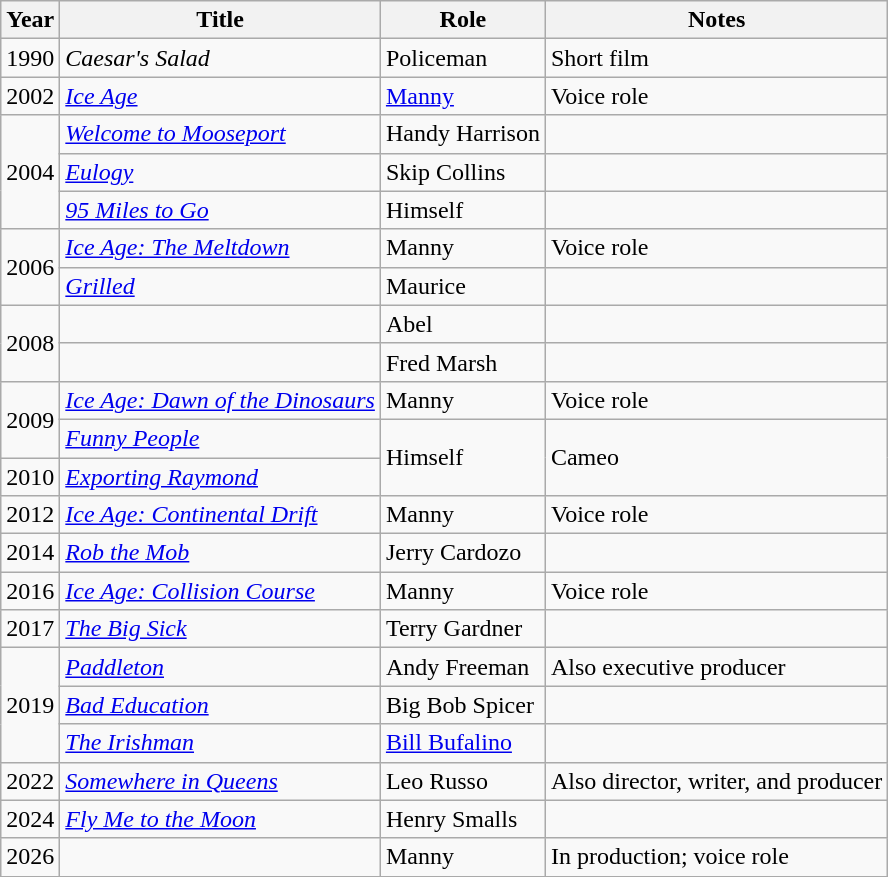<table class="wikitable sortable plainrowheaders">
<tr>
<th scope="col">Year</th>
<th scope="col">Title</th>
<th scope="col">Role</th>
<th scope="col" class="unsortable">Notes</th>
</tr>
<tr>
<td>1990</td>
<td><em>Caesar's Salad</em></td>
<td>Policeman</td>
<td>Short film</td>
</tr>
<tr>
<td>2002</td>
<td><em><a href='#'>Ice Age</a></em></td>
<td><a href='#'>Manny</a></td>
<td>Voice role</td>
</tr>
<tr>
<td rowspan=3>2004</td>
<td><em><a href='#'>Welcome to Mooseport</a></em></td>
<td>Handy Harrison</td>
<td></td>
</tr>
<tr>
<td><em><a href='#'>Eulogy</a></em></td>
<td>Skip Collins</td>
<td></td>
</tr>
<tr>
<td><em><a href='#'>95 Miles to Go</a></em></td>
<td>Himself</td>
<td></td>
</tr>
<tr>
<td rowspan=2>2006</td>
<td><em><a href='#'>Ice Age: The Meltdown</a></em></td>
<td>Manny</td>
<td>Voice role</td>
</tr>
<tr>
<td><em><a href='#'>Grilled</a></em></td>
<td>Maurice</td>
<td></td>
</tr>
<tr>
<td rowspan=2>2008</td>
<td><em></em></td>
<td>Abel</td>
<td></td>
</tr>
<tr>
<td><em></em></td>
<td>Fred Marsh</td>
<td></td>
</tr>
<tr>
<td rowspan=2>2009</td>
<td><em><a href='#'>Ice Age: Dawn of the Dinosaurs</a></em></td>
<td>Manny</td>
<td>Voice role</td>
</tr>
<tr>
<td><em><a href='#'>Funny People</a></em></td>
<td rowspan="2">Himself</td>
<td rowspan="2">Cameo</td>
</tr>
<tr>
<td>2010</td>
<td><em><a href='#'>Exporting Raymond</a></em></td>
</tr>
<tr>
<td>2012</td>
<td><em><a href='#'>Ice Age: Continental Drift</a></em></td>
<td>Manny</td>
<td>Voice role</td>
</tr>
<tr>
<td>2014</td>
<td><em><a href='#'>Rob the Mob</a></em></td>
<td>Jerry Cardozo</td>
<td></td>
</tr>
<tr>
<td>2016</td>
<td><em><a href='#'>Ice Age: Collision Course</a></em></td>
<td>Manny</td>
<td>Voice role</td>
</tr>
<tr>
<td>2017</td>
<td><em><a href='#'>The Big Sick</a></em></td>
<td>Terry Gardner</td>
<td></td>
</tr>
<tr>
<td rowspan=3>2019</td>
<td><em><a href='#'>Paddleton</a></em></td>
<td>Andy Freeman</td>
<td>Also executive producer</td>
</tr>
<tr>
<td><em><a href='#'>Bad Education</a></em></td>
<td>Big Bob Spicer</td>
<td></td>
</tr>
<tr>
<td><em><a href='#'>The Irishman</a></em></td>
<td><a href='#'>Bill Bufalino</a></td>
<td></td>
</tr>
<tr>
<td>2022</td>
<td><em><a href='#'>Somewhere in Queens</a></em></td>
<td>Leo Russo</td>
<td>Also director, writer, and producer</td>
</tr>
<tr>
<td>2024</td>
<td><em><a href='#'>Fly Me to the Moon</a></em></td>
<td>Henry Smalls</td>
<td></td>
</tr>
<tr>
<td>2026</td>
<td></td>
<td>Manny</td>
<td>In production; voice role</td>
</tr>
</table>
